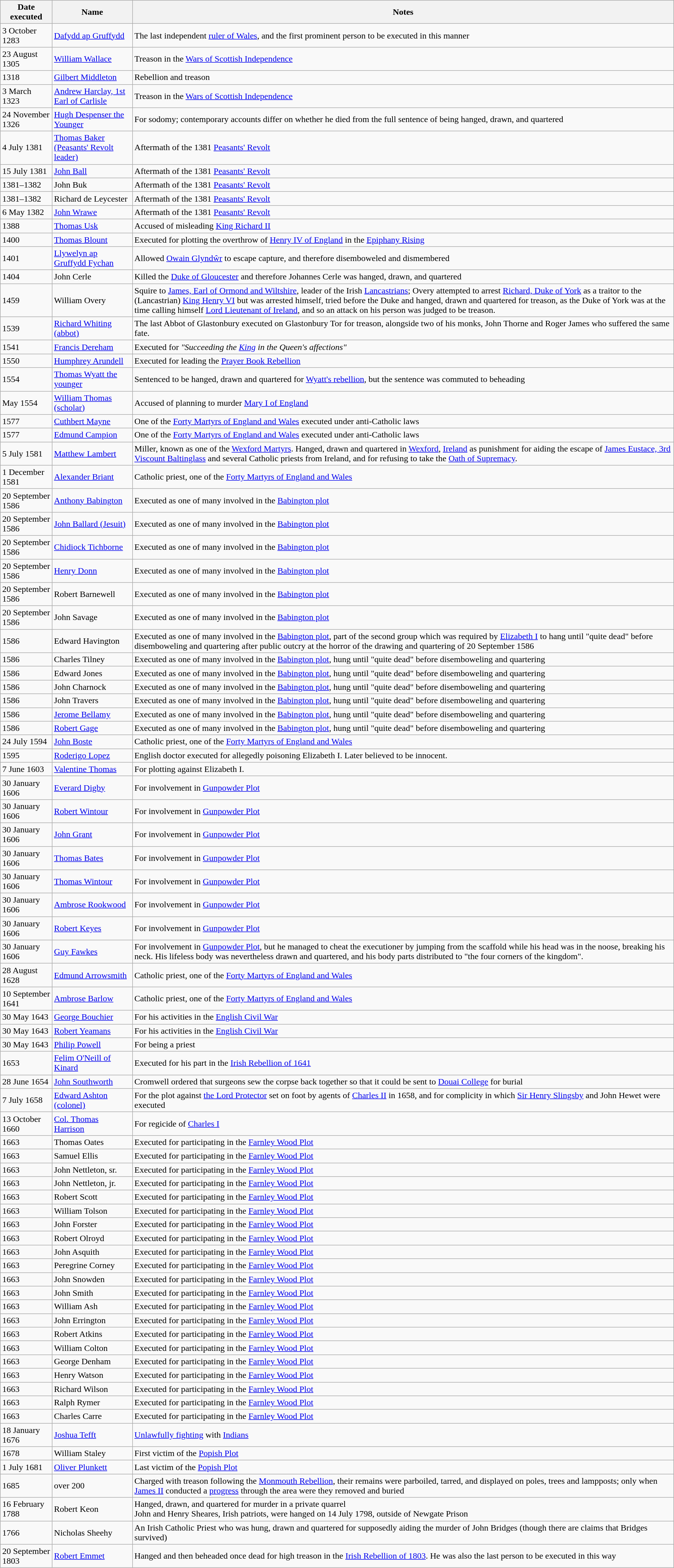<table class="wikitable sortable">
<tr>
<th>Date executed</th>
<th>Name</th>
<th>Notes</th>
</tr>
<tr>
<td>3 October 1283</td>
<td><a href='#'>Dafydd ap Gruffydd</a></td>
<td>The last independent <a href='#'>ruler of Wales</a>, and the first prominent person to be executed in this manner</td>
</tr>
<tr>
<td>23 August 1305</td>
<td><a href='#'>William Wallace</a></td>
<td>Treason in the <a href='#'>Wars of Scottish Independence</a></td>
</tr>
<tr>
<td>1318</td>
<td><a href='#'>Gilbert Middleton</a></td>
<td>Rebellion and treason</td>
</tr>
<tr>
<td>3 March 1323</td>
<td><a href='#'>Andrew Harclay, 1st Earl of Carlisle</a></td>
<td>Treason in the <a href='#'>Wars of Scottish Independence</a></td>
</tr>
<tr>
<td>24 November 1326</td>
<td><a href='#'>Hugh Despenser the Younger</a></td>
<td>For sodomy; contemporary accounts differ on whether he died from the full sentence of being hanged, drawn, and quartered</td>
</tr>
<tr>
<td>4 July 1381</td>
<td><a href='#'>Thomas Baker (Peasants' Revolt leader)</a></td>
<td>Aftermath of the 1381 <a href='#'>Peasants' Revolt</a></td>
</tr>
<tr>
<td>15 July 1381</td>
<td><a href='#'>John Ball</a></td>
<td>Aftermath of the 1381 <a href='#'>Peasants' Revolt</a></td>
</tr>
<tr>
<td>1381–1382</td>
<td>John Buk</td>
<td>Aftermath of the 1381 <a href='#'>Peasants' Revolt</a></td>
</tr>
<tr>
<td>1381–1382</td>
<td>Richard de Leycester</td>
<td>Aftermath of the 1381 <a href='#'>Peasants' Revolt</a></td>
</tr>
<tr>
<td>6 May 1382</td>
<td><a href='#'>John Wrawe</a></td>
<td>Aftermath of the 1381 <a href='#'>Peasants' Revolt</a></td>
</tr>
<tr>
<td>1388</td>
<td><a href='#'>Thomas Usk</a></td>
<td>Accused of misleading <a href='#'>King Richard II</a></td>
</tr>
<tr>
<td>1400</td>
<td><a href='#'>Thomas Blount</a></td>
<td>Executed for plotting the overthrow of <a href='#'>Henry IV of England</a> in the <a href='#'>Epiphany Rising</a></td>
</tr>
<tr>
<td>1401</td>
<td><a href='#'>Llywelyn ap Gruffydd Fychan</a></td>
<td>Allowed <a href='#'>Owain Glyndŵr</a> to escape capture, and therefore disemboweled and dismembered</td>
</tr>
<tr>
<td>1404</td>
<td>John Cerle</td>
<td>Killed the <a href='#'>Duke of Gloucester</a> and therefore Johannes Cerle was hanged, drawn, and quartered</td>
</tr>
<tr>
<td>1459</td>
<td>William Overy</td>
<td>Squire to <a href='#'>James, Earl of Ormond and Wiltshire</a>, leader of the Irish <a href='#'>Lancastrians</a>; Overy attempted to arrest <a href='#'>Richard, Duke of York</a> as a traitor to the (Lancastrian) <a href='#'>King Henry VI</a> but was arrested himself, tried before the Duke and hanged, drawn and quartered for treason, as the Duke of York was at the time calling himself <a href='#'>Lord Lieutenant of Ireland</a>, and so an attack on his person was judged to be treason.</td>
</tr>
<tr>
<td>1539</td>
<td><a href='#'>Richard Whiting (abbot)</a></td>
<td>The last Abbot of Glastonbury executed on Glastonbury Tor for treason, alongside two of his monks, John Thorne and Roger James who suffered the same fate.</td>
</tr>
<tr>
<td>1541</td>
<td><a href='#'>Francis Dereham</a></td>
<td>Executed for <em>"Succeeding the <a href='#'>King</a> in the Queen's affections"</em> </td>
</tr>
<tr>
<td>1550</td>
<td><a href='#'>Humphrey Arundell</a></td>
<td>Executed for leading the <a href='#'>Prayer Book Rebellion</a></td>
</tr>
<tr>
<td>1554</td>
<td><a href='#'>Thomas Wyatt the younger</a></td>
<td>Sentenced to be hanged, drawn and quartered for <a href='#'>Wyatt's rebellion</a>, but the sentence was commuted to beheading</td>
</tr>
<tr>
<td>May 1554</td>
<td><a href='#'>William Thomas (scholar)</a></td>
<td>Accused of planning to murder <a href='#'>Mary I of England</a></td>
</tr>
<tr>
<td>1577</td>
<td><a href='#'>Cuthbert Mayne</a></td>
<td>One of the <a href='#'>Forty Martyrs of England and Wales</a> executed under anti-Catholic laws</td>
</tr>
<tr>
<td>1577</td>
<td><a href='#'>Edmund Campion</a></td>
<td>One of the <a href='#'>Forty Martyrs of England and Wales</a> executed under anti-Catholic laws</td>
</tr>
<tr>
<td>5 July 1581</td>
<td><a href='#'>Matthew Lambert</a></td>
<td>Miller, known as one of the <a href='#'>Wexford Martyrs</a>. Hanged, drawn and quartered in <a href='#'>Wexford</a>, <a href='#'>Ireland</a> as punishment for aiding the escape of <a href='#'>James Eustace, 3rd Viscount Baltinglass</a> and several Catholic priests from Ireland, and for refusing to take the <a href='#'>Oath of Supremacy</a>.</td>
</tr>
<tr>
<td>1 December 1581</td>
<td><a href='#'>Alexander Briant</a></td>
<td>Catholic priest, one of the <a href='#'>Forty Martyrs of England and Wales</a></td>
</tr>
<tr>
<td>20 September 1586</td>
<td><a href='#'>Anthony Babington</a></td>
<td>Executed as one of many involved in the <a href='#'>Babington plot</a></td>
</tr>
<tr>
<td>20 September 1586</td>
<td><a href='#'>John Ballard (Jesuit)</a></td>
<td>Executed as one of many involved in the <a href='#'>Babington plot</a></td>
</tr>
<tr>
<td>20 September 1586</td>
<td><a href='#'>Chidiock Tichborne</a></td>
<td>Executed as one of many involved in the <a href='#'>Babington plot</a></td>
</tr>
<tr>
<td>20 September 1586</td>
<td><a href='#'>Henry Donn</a></td>
<td>Executed as one of many involved in the <a href='#'>Babington plot</a></td>
</tr>
<tr>
<td>20 September 1586</td>
<td>Robert Barnewell</td>
<td>Executed as one of many involved in the <a href='#'>Babington plot</a></td>
</tr>
<tr>
<td>20 September 1586</td>
<td>John Savage</td>
<td>Executed as one of many involved in the <a href='#'>Babington plot</a></td>
</tr>
<tr>
<td>1586</td>
<td>Edward Havington</td>
<td>Executed as one of many involved in the <a href='#'>Babington plot</a>, part of the second group which was required by <a href='#'>Elizabeth I</a> to hang until "quite dead" before disemboweling and quartering after public outcry at the horror of the drawing and quartering of 20 September 1586</td>
</tr>
<tr>
<td>1586</td>
<td>Charles Tilney</td>
<td>Executed as one of many involved in the <a href='#'>Babington plot</a>, hung until "quite dead" before disemboweling and quartering</td>
</tr>
<tr>
<td>1586</td>
<td>Edward Jones</td>
<td>Executed as one of many involved in the <a href='#'>Babington plot</a>, hung until "quite dead" before disemboweling and quartering</td>
</tr>
<tr>
<td>1586</td>
<td>John Charnock</td>
<td>Executed as one of many involved in the <a href='#'>Babington plot</a>, hung until "quite dead" before disemboweling and quartering</td>
</tr>
<tr>
<td>1586</td>
<td>John Travers</td>
<td>Executed as one of many involved in the <a href='#'>Babington plot</a>, hung until "quite dead" before disemboweling and quartering</td>
</tr>
<tr>
<td>1586</td>
<td><a href='#'>Jerome Bellamy</a></td>
<td>Executed as one of many involved in the <a href='#'>Babington plot</a>, hung until "quite dead" before disemboweling and quartering</td>
</tr>
<tr>
<td>1586</td>
<td><a href='#'>Robert Gage</a></td>
<td>Executed as one of many involved in the <a href='#'>Babington plot</a>, hung until "quite dead" before disemboweling and quartering</td>
</tr>
<tr>
<td>24 July 1594</td>
<td><a href='#'>John Boste</a></td>
<td>Catholic priest, one of the <a href='#'>Forty Martyrs of England and Wales</a></td>
</tr>
<tr>
<td>1595</td>
<td><a href='#'>Roderigo Lopez</a></td>
<td>English doctor executed for allegedly poisoning Elizabeth I. Later believed to be innocent.</td>
</tr>
<tr>
<td>7 June 1603</td>
<td><a href='#'>Valentine Thomas</a></td>
<td>For plotting against Elizabeth I.</td>
</tr>
<tr>
<td>30 January 1606</td>
<td><a href='#'>Everard Digby</a></td>
<td>For involvement in <a href='#'>Gunpowder Plot</a></td>
</tr>
<tr>
<td>30 January 1606</td>
<td><a href='#'>Robert Wintour</a></td>
<td>For involvement in <a href='#'>Gunpowder Plot</a></td>
</tr>
<tr>
<td>30 January 1606</td>
<td><a href='#'>John Grant</a></td>
<td>For involvement in <a href='#'>Gunpowder Plot</a></td>
</tr>
<tr>
<td>30 January 1606</td>
<td><a href='#'>Thomas Bates</a></td>
<td>For involvement in <a href='#'>Gunpowder Plot</a></td>
</tr>
<tr>
<td>30 January 1606</td>
<td><a href='#'>Thomas Wintour</a></td>
<td>For involvement in <a href='#'>Gunpowder Plot</a></td>
</tr>
<tr>
<td>30 January 1606</td>
<td><a href='#'>Ambrose Rookwood</a></td>
<td>For involvement in <a href='#'>Gunpowder Plot</a></td>
</tr>
<tr>
<td>30 January 1606</td>
<td><a href='#'>Robert Keyes</a></td>
<td>For involvement in <a href='#'>Gunpowder Plot</a></td>
</tr>
<tr>
<td>30 January 1606</td>
<td><a href='#'>Guy Fawkes</a></td>
<td>For involvement in <a href='#'>Gunpowder Plot</a>, but he managed to cheat the executioner by jumping from the scaffold while his head was in the noose, breaking his neck. His lifeless body was nevertheless drawn and quartered, and his body parts distributed to "the four corners of the kingdom".</td>
</tr>
<tr>
<td>28 August 1628</td>
<td><a href='#'>Edmund Arrowsmith</a></td>
<td>Catholic priest, one of the <a href='#'>Forty Martyrs of England and Wales</a></td>
</tr>
<tr>
<td>10 September 1641</td>
<td><a href='#'>Ambrose Barlow</a></td>
<td>Catholic priest, one of the <a href='#'>Forty Martyrs of England and Wales</a></td>
</tr>
<tr>
<td>30 May 1643</td>
<td><a href='#'>George Bouchier</a></td>
<td>For his activities in the <a href='#'>English Civil War</a></td>
</tr>
<tr>
<td>30 May 1643</td>
<td><a href='#'>Robert Yeamans</a></td>
<td>For his activities in the <a href='#'>English Civil War</a></td>
</tr>
<tr>
<td>30 May 1643</td>
<td><a href='#'>Philip Powell</a></td>
<td>For being a priest</td>
</tr>
<tr>
<td>1653</td>
<td><a href='#'>Felim O'Neill of Kinard</a></td>
<td>Executed for his part in the <a href='#'>Irish Rebellion of 1641</a></td>
</tr>
<tr>
<td>28 June 1654</td>
<td><a href='#'>John Southworth</a></td>
<td>Cromwell ordered that surgeons sew the corpse back together so that it could be sent to <a href='#'>Douai College</a> for burial</td>
</tr>
<tr>
<td>7 July 1658</td>
<td><a href='#'>Edward Ashton (colonel)</a></td>
<td>For the plot against <a href='#'>the Lord Protector</a> set on foot by agents of <a href='#'>Charles II</a> in 1658, and for complicity in which <a href='#'>Sir Henry Slingsby</a> and John Hewet were executed</td>
</tr>
<tr>
<td>13 October 1660</td>
<td><a href='#'>Col. Thomas Harrison</a></td>
<td>For regicide of <a href='#'>Charles I</a></td>
</tr>
<tr>
<td>1663</td>
<td>Thomas Oates</td>
<td>Executed for participating in the <a href='#'>Farnley Wood Plot</a></td>
</tr>
<tr>
<td>1663</td>
<td>Samuel Ellis</td>
<td>Executed for participating in the <a href='#'>Farnley Wood Plot</a></td>
</tr>
<tr>
<td>1663</td>
<td>John Nettleton, sr.</td>
<td>Executed for participating in the <a href='#'>Farnley Wood Plot</a></td>
</tr>
<tr>
<td>1663</td>
<td>John Nettleton, jr.</td>
<td>Executed for participating in the <a href='#'>Farnley Wood Plot</a></td>
</tr>
<tr>
<td>1663</td>
<td>Robert Scott</td>
<td>Executed for participating in the <a href='#'>Farnley Wood Plot</a></td>
</tr>
<tr>
<td>1663</td>
<td>William Tolson</td>
<td>Executed for participating in the <a href='#'>Farnley Wood Plot</a></td>
</tr>
<tr>
<td>1663</td>
<td>John Forster</td>
<td>Executed for participating in the <a href='#'>Farnley Wood Plot</a></td>
</tr>
<tr>
<td>1663</td>
<td>Robert Olroyd</td>
<td>Executed for participating in the <a href='#'>Farnley Wood Plot</a></td>
</tr>
<tr>
<td>1663</td>
<td>John Asquith</td>
<td>Executed for participating in the <a href='#'>Farnley Wood Plot</a></td>
</tr>
<tr>
<td>1663</td>
<td>Peregrine Corney</td>
<td>Executed for participating in the <a href='#'>Farnley Wood Plot</a></td>
</tr>
<tr>
<td>1663</td>
<td>John Snowden</td>
<td>Executed for participating in the <a href='#'>Farnley Wood Plot</a></td>
</tr>
<tr>
<td>1663</td>
<td>John Smith</td>
<td>Executed for participating in the <a href='#'>Farnley Wood Plot</a></td>
</tr>
<tr>
<td>1663</td>
<td>William Ash</td>
<td>Executed for participating in the <a href='#'>Farnley Wood Plot</a></td>
</tr>
<tr>
<td>1663</td>
<td>John Errington</td>
<td>Executed for participating in the <a href='#'>Farnley Wood Plot</a></td>
</tr>
<tr>
<td>1663</td>
<td>Robert Atkins</td>
<td>Executed for participating in the <a href='#'>Farnley Wood Plot</a></td>
</tr>
<tr>
<td>1663</td>
<td>William Colton</td>
<td>Executed for participating in the <a href='#'>Farnley Wood Plot</a></td>
</tr>
<tr>
<td>1663</td>
<td>George Denham</td>
<td>Executed for participating in the <a href='#'>Farnley Wood Plot</a></td>
</tr>
<tr>
<td>1663</td>
<td>Henry Watson</td>
<td>Executed for participating in the <a href='#'>Farnley Wood Plot</a></td>
</tr>
<tr>
<td>1663</td>
<td>Richard Wilson</td>
<td>Executed for participating in the <a href='#'>Farnley Wood Plot</a></td>
</tr>
<tr>
<td>1663</td>
<td>Ralph Rymer</td>
<td>Executed for participating in the <a href='#'>Farnley Wood Plot</a></td>
</tr>
<tr>
<td>1663</td>
<td>Charles Carre</td>
<td>Executed for participating in the <a href='#'>Farnley Wood Plot</a></td>
</tr>
<tr>
<td>18 January 1676</td>
<td><a href='#'>Joshua Tefft</a></td>
<td><a href='#'>Unlawfully fighting</a> with <a href='#'>Indians</a></td>
</tr>
<tr>
<td>1678</td>
<td>William Staley</td>
<td>First victim of the <a href='#'>Popish Plot</a></td>
</tr>
<tr>
<td>1 July 1681</td>
<td><a href='#'>Oliver Plunkett</a></td>
<td>Last victim of the <a href='#'>Popish Plot</a></td>
</tr>
<tr>
<td>1685</td>
<td>over 200</td>
<td>Charged with treason following the <a href='#'>Monmouth Rebellion</a>, their remains were parboiled, tarred, and displayed on poles, trees and lampposts; only when <a href='#'>James II</a> conducted a <a href='#'>progress</a> through the area were they removed and buried</td>
</tr>
<tr>
<td>16 February 1788</td>
<td>Robert Keon</td>
<td>Hanged, drawn, and quartered for murder in a private quarrel<br>John and Henry Sheares, Irish patriots, were hanged on 14 July 1798, outside of Newgate Prison</td>
</tr>
<tr>
<td>1766</td>
<td>Nicholas Sheehy</td>
<td>An Irish Catholic Priest who was hung, drawn and quartered for supposedly aiding the murder of John Bridges (though there are claims that Bridges survived) </td>
</tr>
<tr>
<td>20 September 1803</td>
<td><a href='#'>Robert Emmet</a></td>
<td>Hanged and then beheaded once dead for high treason in the <a href='#'>Irish Rebellion of 1803</a>. He was also the last person to be executed in this way</td>
</tr>
</table>
